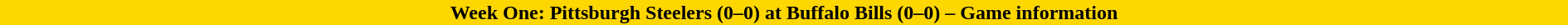<table class="toccolours collapsible collapsed"  style="width:100%; margin:auto;">
<tr>
<th style="background:gold;">Week One: Pittsburgh Steelers (0–0) at Buffalo Bills (0–0) – Game information</th>
</tr>
<tr>
<td><br></td>
</tr>
</table>
